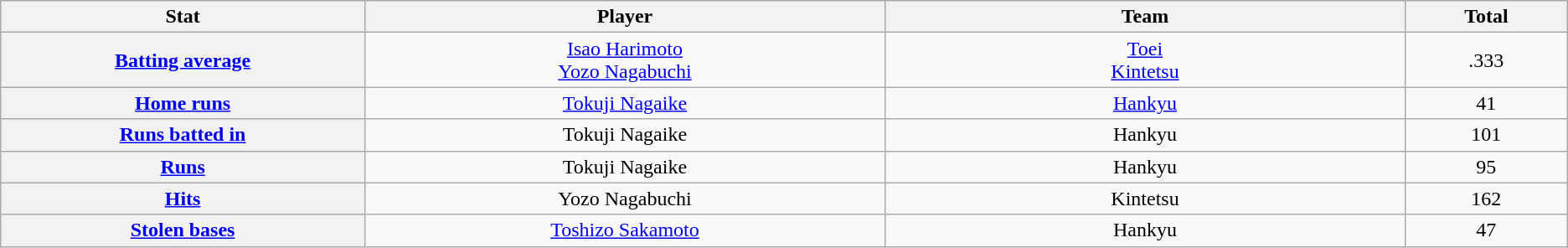<table class="wikitable" style="text-align:center;">
<tr>
<th scope="col" width="7%">Stat</th>
<th scope="col" width="10%">Player</th>
<th scope="col" width="10%">Team</th>
<th scope="col" width="3%">Total</th>
</tr>
<tr>
<th scope="row" style="text-align:center;"><a href='#'>Batting average</a></th>
<td><a href='#'>Isao Harimoto</a><br><a href='#'>Yozo Nagabuchi</a></td>
<td><a href='#'>Toei</a><br><a href='#'>Kintetsu</a></td>
<td>.333</td>
</tr>
<tr>
<th scope="row" style="text-align:center;"><a href='#'>Home runs</a></th>
<td><a href='#'>Tokuji Nagaike</a></td>
<td><a href='#'>Hankyu</a></td>
<td>41</td>
</tr>
<tr>
<th scope="row" style="text-align:center;"><a href='#'>Runs batted in</a></th>
<td>Tokuji Nagaike</td>
<td>Hankyu</td>
<td>101</td>
</tr>
<tr>
<th scope="row" style="text-align:center;"><a href='#'>Runs</a></th>
<td>Tokuji Nagaike</td>
<td>Hankyu</td>
<td>95</td>
</tr>
<tr>
<th scope="row" style="text-align:center;"><a href='#'>Hits</a></th>
<td>Yozo Nagabuchi</td>
<td>Kintetsu</td>
<td>162</td>
</tr>
<tr>
<th scope="row" style="text-align:center;"><a href='#'>Stolen bases</a></th>
<td><a href='#'>Toshizo Sakamoto</a></td>
<td>Hankyu</td>
<td>47</td>
</tr>
</table>
